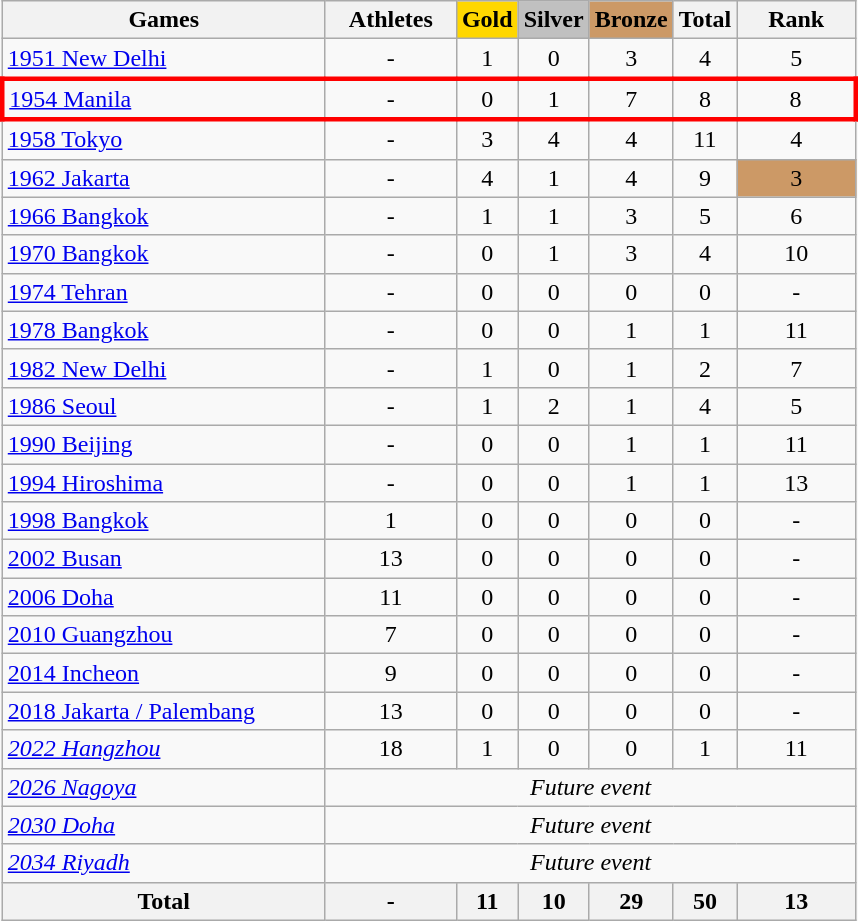<table class="wikitable sortable plainrowheaders" border="1" style="text-align:center;">
<tr>
<th scope="col" style="width:13em;">Games</th>
<th scope="col" style="width:5em;">Athletes</th>
<th scope="col" style="background-color:gold; font-weight:bold;">Gold</th>
<th scope="col" style="background-color:silver; font-weight:bold;">Silver</th>
<th scope="col" style="background-color:#cc9966; font-weight:bold;">Bronze</th>
<th scope="col">Total</th>
<th style="width:4.5em; font-weight:bold;">Rank</th>
</tr>
<tr>
<td align=left> <a href='#'>1951 New Delhi</a></td>
<td>-</td>
<td>1</td>
<td>0</td>
<td>3</td>
<td>4</td>
<td>5</td>
</tr>
<tr style="border: 3px solid red">
<td align=left> <a href='#'>1954 Manila</a></td>
<td>-</td>
<td>0</td>
<td>1</td>
<td>7</td>
<td>8</td>
<td>8</td>
</tr>
<tr>
<td align=left> <a href='#'>1958 Tokyo</a></td>
<td>-</td>
<td>3</td>
<td>4</td>
<td>4</td>
<td>11</td>
<td>4</td>
</tr>
<tr>
<td align=left> <a href='#'>1962 Jakarta</a></td>
<td>-</td>
<td>4</td>
<td>1</td>
<td>4</td>
<td>9</td>
<td bgcolor=cc9966>3</td>
</tr>
<tr>
<td align=left> <a href='#'>1966 Bangkok</a></td>
<td>-</td>
<td>1</td>
<td>1</td>
<td>3</td>
<td>5</td>
<td>6</td>
</tr>
<tr>
<td align=left> <a href='#'>1970 Bangkok</a></td>
<td>-</td>
<td>0</td>
<td>1</td>
<td>3</td>
<td>4</td>
<td>10</td>
</tr>
<tr>
<td align=left> <a href='#'>1974 Tehran</a></td>
<td>-</td>
<td>0</td>
<td>0</td>
<td>0</td>
<td>0</td>
<td>-</td>
</tr>
<tr>
<td align=left> <a href='#'>1978 Bangkok</a></td>
<td>-</td>
<td>0</td>
<td>0</td>
<td>1</td>
<td>1</td>
<td>11</td>
</tr>
<tr>
<td align=left> <a href='#'>1982 New Delhi</a></td>
<td>-</td>
<td>1</td>
<td>0</td>
<td>1</td>
<td>2</td>
<td>7</td>
</tr>
<tr>
<td align=left> <a href='#'>1986 Seoul</a></td>
<td>-</td>
<td>1</td>
<td>2</td>
<td>1</td>
<td>4</td>
<td>5</td>
</tr>
<tr>
<td align=left> <a href='#'>1990 Beijing</a></td>
<td>-</td>
<td>0</td>
<td>0</td>
<td>1</td>
<td>1</td>
<td>11</td>
</tr>
<tr>
<td align=left> <a href='#'>1994 Hiroshima</a></td>
<td>-</td>
<td>0</td>
<td>0</td>
<td>1</td>
<td>1</td>
<td>13</td>
</tr>
<tr>
<td align=left> <a href='#'>1998 Bangkok</a></td>
<td>1</td>
<td>0</td>
<td>0</td>
<td>0</td>
<td>0</td>
<td>-</td>
</tr>
<tr>
<td align=left> <a href='#'>2002 Busan</a></td>
<td>13</td>
<td>0</td>
<td>0</td>
<td>0</td>
<td>0</td>
<td>-</td>
</tr>
<tr>
<td align=left> <a href='#'>2006 Doha</a></td>
<td>11</td>
<td>0</td>
<td>0</td>
<td>0</td>
<td>0</td>
<td>-</td>
</tr>
<tr>
<td align=left> <a href='#'>2010 Guangzhou</a></td>
<td>7</td>
<td>0</td>
<td>0</td>
<td>0</td>
<td>0</td>
<td>-</td>
</tr>
<tr>
<td align=left> <a href='#'>2014 Incheon</a></td>
<td>9</td>
<td>0</td>
<td>0</td>
<td>0</td>
<td>0</td>
<td>-</td>
</tr>
<tr>
<td align=left> <a href='#'>2018 Jakarta / Palembang</a></td>
<td>13</td>
<td>0</td>
<td>0</td>
<td>0</td>
<td>0</td>
<td>-</td>
</tr>
<tr>
<td align=left> <em><a href='#'>2022 Hangzhou</a></em></td>
<td>18</td>
<td>1</td>
<td>0</td>
<td>0</td>
<td>1</td>
<td>11</td>
</tr>
<tr>
<td align=left> <em><a href='#'>2026 Nagoya</a></em></td>
<td colspan=6><em>Future event</em></td>
</tr>
<tr>
<td align=left> <em><a href='#'>2030 Doha</a></em></td>
<td colspan=6><em>Future event</em></td>
</tr>
<tr>
<td align=left> <em><a href='#'>2034 Riyadh</a></em></td>
<td colspan=6><em>Future event</em></td>
</tr>
<tr>
<th>Total</th>
<th>-</th>
<th>11</th>
<th>10</th>
<th>29</th>
<th>50</th>
<th>13</th>
</tr>
</table>
